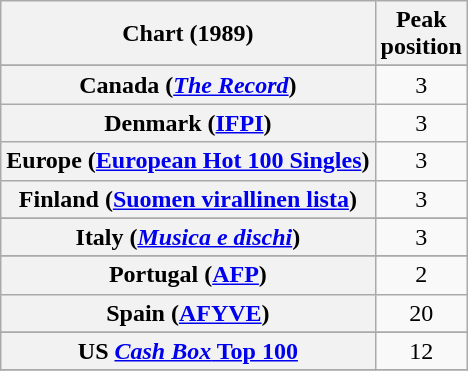<table class="wikitable sortable plainrowheaders" style="text-align:center">
<tr>
<th>Chart (1989)</th>
<th>Peak<br>position</th>
</tr>
<tr>
</tr>
<tr>
</tr>
<tr>
</tr>
<tr>
</tr>
<tr>
</tr>
<tr>
<th scope="row">Canada (<em><a href='#'>The Record</a></em>)</th>
<td>3</td>
</tr>
<tr>
<th scope="row">Denmark (<a href='#'>IFPI</a>)</th>
<td>3</td>
</tr>
<tr>
<th scope="row">Europe (<a href='#'>European Hot 100 Singles</a>)</th>
<td>3</td>
</tr>
<tr>
<th scope="row">Finland (<a href='#'>Suomen virallinen lista</a>)</th>
<td>3</td>
</tr>
<tr>
</tr>
<tr>
</tr>
<tr>
<th scope="row">Italy (<em><a href='#'>Musica e dischi</a></em>)</th>
<td>3</td>
</tr>
<tr>
</tr>
<tr>
</tr>
<tr>
</tr>
<tr>
</tr>
<tr>
<th scope="row">Portugal (<a href='#'>AFP</a>)</th>
<td>2</td>
</tr>
<tr>
<th scope="row">Spain (<a href='#'>AFYVE</a>)</th>
<td>20</td>
</tr>
<tr>
</tr>
<tr>
</tr>
<tr>
</tr>
<tr>
</tr>
<tr>
<th scope="row">US <a href='#'><em>Cash Box</em> Top 100</a></th>
<td>12</td>
</tr>
<tr>
</tr>
</table>
